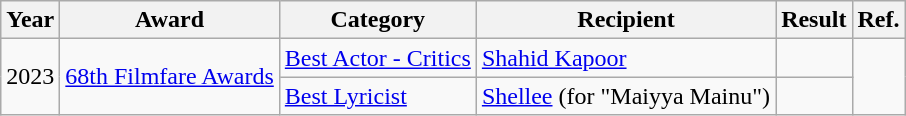<table class="wikitable">
<tr>
<th>Year</th>
<th>Award</th>
<th>Category</th>
<th>Recipient</th>
<th>Result</th>
<th>Ref.</th>
</tr>
<tr>
<td rowspan="2">2023</td>
<td rowspan="2"><a href='#'>68th Filmfare Awards</a></td>
<td><a href='#'>Best Actor - Critics</a></td>
<td><a href='#'>Shahid Kapoor</a></td>
<td></td>
<td rowspan="2"></td>
</tr>
<tr>
<td><a href='#'>Best Lyricist</a></td>
<td><a href='#'>Shellee</a> (for "Maiyya Mainu")</td>
<td></td>
</tr>
</table>
